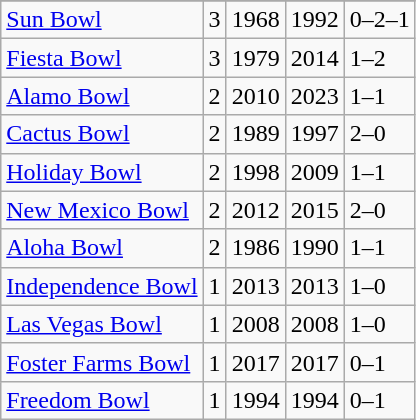<table class="wikitable">
<tr>
</tr>
<tr>
<td><a href='#'>Sun Bowl</a></td>
<td>3</td>
<td>1968</td>
<td>1992</td>
<td>0–2–1</td>
</tr>
<tr>
<td><a href='#'>Fiesta Bowl</a></td>
<td>3</td>
<td>1979</td>
<td>2014</td>
<td>1–2</td>
</tr>
<tr>
<td><a href='#'>Alamo Bowl</a></td>
<td>2</td>
<td>2010</td>
<td>2023</td>
<td>1–1</td>
</tr>
<tr>
<td><a href='#'>Cactus Bowl</a></td>
<td>2</td>
<td>1989</td>
<td>1997</td>
<td>2–0</td>
</tr>
<tr>
<td><a href='#'>Holiday Bowl</a></td>
<td>2</td>
<td>1998</td>
<td>2009</td>
<td>1–1</td>
</tr>
<tr>
<td><a href='#'>New Mexico Bowl</a></td>
<td>2</td>
<td>2012</td>
<td>2015</td>
<td>2–0</td>
</tr>
<tr>
<td><a href='#'>Aloha Bowl</a></td>
<td>2</td>
<td>1986</td>
<td>1990</td>
<td>1–1</td>
</tr>
<tr>
<td><a href='#'>Independence Bowl</a></td>
<td>1</td>
<td>2013</td>
<td>2013</td>
<td>1–0</td>
</tr>
<tr>
<td><a href='#'>Las Vegas Bowl</a></td>
<td>1</td>
<td>2008</td>
<td>2008</td>
<td>1–0</td>
</tr>
<tr>
<td><a href='#'>Foster Farms Bowl</a></td>
<td>1</td>
<td>2017</td>
<td>2017</td>
<td>0–1</td>
</tr>
<tr>
<td><a href='#'>Freedom Bowl</a></td>
<td>1</td>
<td>1994</td>
<td>1994</td>
<td>0–1</td>
</tr>
</table>
